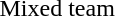<table>
<tr>
<td>Mixed team<br></td>
<td> <br></td>
<td> <br></td>
<td> <br></td>
</tr>
<tr>
</tr>
</table>
